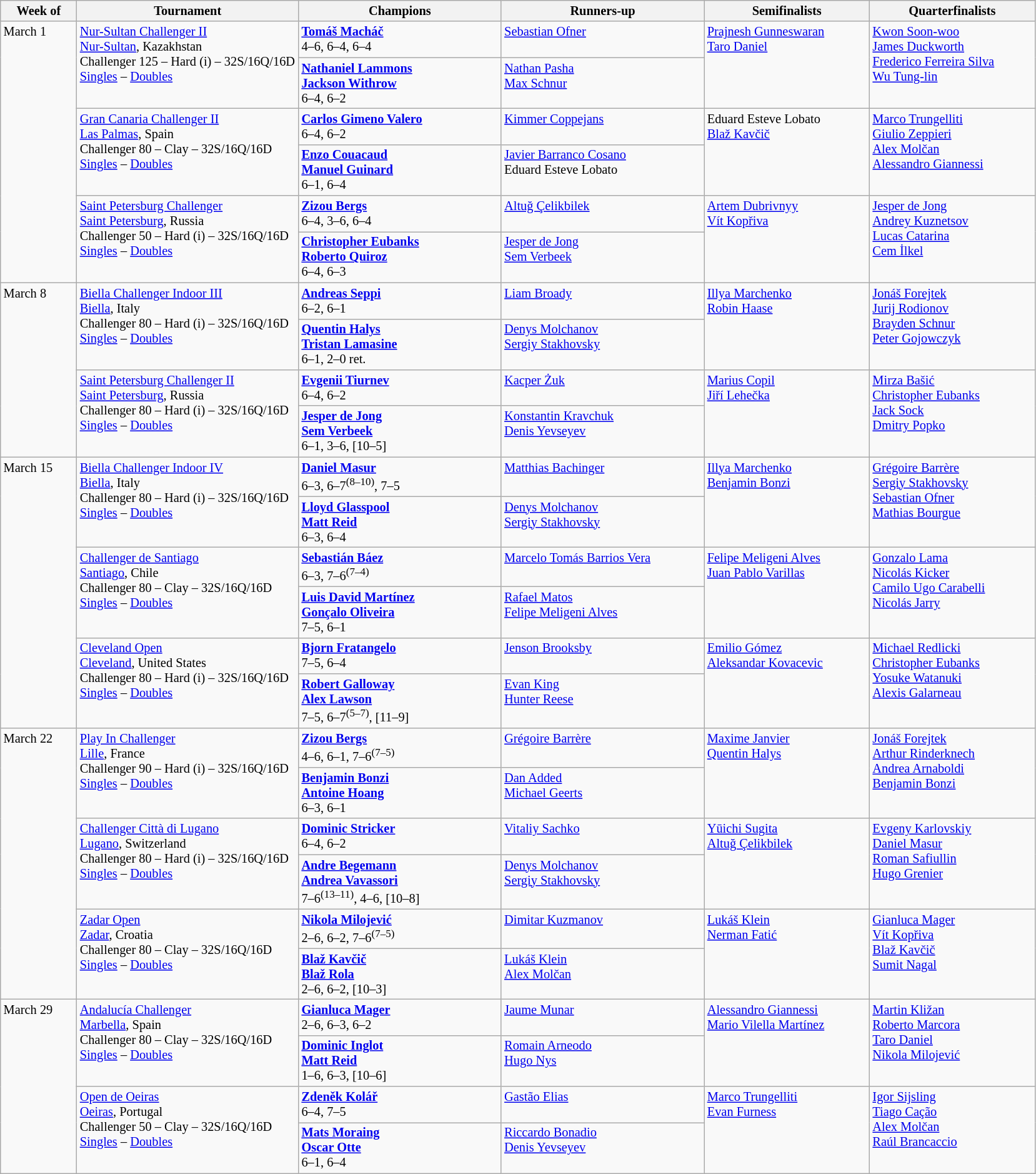<table class="wikitable" style="font-size:85%;">
<tr>
<th width="75">Week of</th>
<th width="230">Tournament</th>
<th width="210">Champions</th>
<th width="210">Runners-up</th>
<th width="170">Semifinalists</th>
<th width="170">Quarterfinalists</th>
</tr>
<tr valign=top>
<td rowspan=6>March 1</td>
<td rowspan=2><a href='#'>Nur-Sultan Challenger II</a><br><a href='#'>Nur-Sultan</a>, Kazakhstan <br> Challenger 125 – Hard (i) – 32S/16Q/16D<br><a href='#'>Singles</a> – <a href='#'>Doubles</a></td>
<td> <strong><a href='#'>Tomáš Macháč</a></strong><br>4–6, 6–4, 6–4</td>
<td> <a href='#'>Sebastian Ofner</a></td>
<td rowspan=2> <a href='#'>Prajnesh Gunneswaran</a> <br>  <a href='#'>Taro Daniel</a></td>
<td rowspan=2> <a href='#'>Kwon Soon-woo</a> <br> <a href='#'>James Duckworth</a> <br>  <a href='#'>Frederico Ferreira Silva</a> <br> <a href='#'>Wu Tung-lin</a></td>
</tr>
<tr valign=top>
<td> <strong><a href='#'>Nathaniel Lammons</a></strong><br> <strong><a href='#'>Jackson Withrow</a></strong><br>6–4, 6–2</td>
<td> <a href='#'>Nathan Pasha</a><br> <a href='#'>Max Schnur</a></td>
</tr>
<tr valign=top>
<td rowspan=2><a href='#'>Gran Canaria Challenger II</a><br><a href='#'>Las Palmas</a>, Spain <br> Challenger 80 – Clay – 32S/16Q/16D<br><a href='#'>Singles</a> – <a href='#'>Doubles</a></td>
<td> <strong><a href='#'>Carlos Gimeno Valero</a></strong><br>6–4, 6–2</td>
<td> <a href='#'>Kimmer Coppejans</a></td>
<td rowspan=2> Eduard Esteve Lobato <br>  <a href='#'>Blaž Kavčič</a></td>
<td rowspan=2> <a href='#'>Marco Trungelliti</a> <br> <a href='#'>Giulio Zeppieri</a> <br> <a href='#'>Alex Molčan</a> <br>  <a href='#'>Alessandro Giannessi</a></td>
</tr>
<tr valign=top>
<td> <strong><a href='#'>Enzo Couacaud</a></strong><br> <strong><a href='#'>Manuel Guinard</a></strong><br>6–1, 6–4</td>
<td> <a href='#'>Javier Barranco Cosano</a><br> Eduard Esteve Lobato</td>
</tr>
<tr valign=top>
<td rowspan=2><a href='#'>Saint Petersburg Challenger</a><br><a href='#'>Saint Petersburg</a>, Russia <br> Challenger 50 – Hard (i) – 32S/16Q/16D<br><a href='#'>Singles</a> – <a href='#'>Doubles</a></td>
<td> <strong><a href='#'>Zizou Bergs</a></strong><br>6–4, 3–6, 6–4</td>
<td> <a href='#'>Altuğ Çelikbilek</a></td>
<td rowspan=2> <a href='#'>Artem Dubrivnyy</a> <br>  <a href='#'>Vít Kopřiva</a></td>
<td rowspan=2> <a href='#'>Jesper de Jong</a> <br> <a href='#'>Andrey Kuznetsov</a> <br>  <a href='#'>Lucas Catarina</a> <br>  <a href='#'>Cem İlkel</a></td>
</tr>
<tr valign=top>
<td> <strong><a href='#'>Christopher Eubanks</a></strong><br> <strong><a href='#'>Roberto Quiroz</a></strong><br>6–4, 6–3</td>
<td> <a href='#'>Jesper de Jong</a><br> <a href='#'>Sem Verbeek</a></td>
</tr>
<tr valign=top>
<td rowspan=4>March 8</td>
<td rowspan=2><a href='#'>Biella Challenger Indoor III</a><br><a href='#'>Biella</a>, Italy <br> Challenger 80 – Hard (i) – 32S/16Q/16D<br><a href='#'>Singles</a> – <a href='#'>Doubles</a></td>
<td> <strong><a href='#'>Andreas Seppi</a></strong><br>6–2, 6–1</td>
<td> <a href='#'>Liam Broady</a></td>
<td rowspan=2> <a href='#'>Illya Marchenko</a> <br>  <a href='#'>Robin Haase</a></td>
<td rowspan=2> <a href='#'>Jonáš Forejtek</a> <br> <a href='#'>Jurij Rodionov</a> <br>  <a href='#'>Brayden Schnur</a> <br>  <a href='#'>Peter Gojowczyk</a></td>
</tr>
<tr valign=top>
<td> <strong><a href='#'>Quentin Halys</a></strong><br> <strong><a href='#'>Tristan Lamasine</a></strong><br>6–1, 2–0 ret.</td>
<td> <a href='#'>Denys Molchanov</a><br> <a href='#'>Sergiy Stakhovsky</a></td>
</tr>
<tr valign=top>
<td rowspan=2><a href='#'>Saint Petersburg Challenger II</a><br><a href='#'>Saint Petersburg</a>, Russia <br> Challenger 80 – Hard (i) – 32S/16Q/16D<br><a href='#'>Singles</a> – <a href='#'>Doubles</a></td>
<td> <strong><a href='#'>Evgenii Tiurnev</a></strong><br>6–4, 6–2</td>
<td> <a href='#'>Kacper Żuk</a></td>
<td rowspan=2> <a href='#'>Marius Copil</a> <br>  <a href='#'>Jiří Lehečka</a></td>
<td rowspan=2> <a href='#'>Mirza Bašić</a> <br> <a href='#'>Christopher Eubanks</a> <br> <a href='#'>Jack Sock</a> <br>  <a href='#'>Dmitry Popko</a></td>
</tr>
<tr valign=top>
<td> <strong><a href='#'>Jesper de Jong</a></strong><br> <strong><a href='#'>Sem Verbeek</a></strong><br>6–1, 3–6, [10–5]</td>
<td> <a href='#'>Konstantin Kravchuk</a><br> <a href='#'>Denis Yevseyev</a></td>
</tr>
<tr valign=top>
<td rowspan=6>March 15</td>
<td rowspan=2><a href='#'>Biella Challenger Indoor IV</a><br><a href='#'>Biella</a>, Italy <br> Challenger 80 – Hard (i) – 32S/16Q/16D<br><a href='#'>Singles</a> – <a href='#'>Doubles</a></td>
<td> <strong><a href='#'>Daniel Masur</a></strong><br>6–3, 6–7<sup>(8–10)</sup>, 7–5</td>
<td> <a href='#'>Matthias Bachinger</a></td>
<td rowspan=2> <a href='#'>Illya Marchenko</a> <br>  <a href='#'>Benjamin Bonzi</a></td>
<td rowspan=2> <a href='#'>Grégoire Barrère</a> <br>  <a href='#'>Sergiy Stakhovsky</a> <br> <a href='#'>Sebastian Ofner</a> <br>  <a href='#'>Mathias Bourgue</a></td>
</tr>
<tr valign=top>
<td> <strong><a href='#'>Lloyd Glasspool</a></strong><br> <strong><a href='#'>Matt Reid</a></strong><br>6–3, 6–4</td>
<td> <a href='#'>Denys Molchanov</a><br> <a href='#'>Sergiy Stakhovsky</a></td>
</tr>
<tr valign=top>
<td rowspan=2><a href='#'>Challenger de Santiago</a><br><a href='#'>Santiago</a>, Chile <br> Challenger 80 – Clay – 32S/16Q/16D<br><a href='#'>Singles</a> – <a href='#'>Doubles</a></td>
<td> <strong><a href='#'>Sebastián Báez</a></strong><br>6–3, 7–6<sup>(7–4)</sup></td>
<td> <a href='#'>Marcelo Tomás Barrios Vera</a></td>
<td rowspan=2> <a href='#'>Felipe Meligeni Alves</a> <br>  <a href='#'>Juan Pablo Varillas</a></td>
<td rowspan=2> <a href='#'>Gonzalo Lama</a> <br> <a href='#'>Nicolás Kicker</a> <br> <a href='#'>Camilo Ugo Carabelli</a> <br>  <a href='#'>Nicolás Jarry</a></td>
</tr>
<tr valign=top>
<td> <strong><a href='#'>Luis David Martínez</a></strong><br> <strong><a href='#'>Gonçalo Oliveira</a></strong><br>7–5, 6–1</td>
<td> <a href='#'>Rafael Matos</a><br> <a href='#'>Felipe Meligeni Alves</a></td>
</tr>
<tr valign=top>
<td rowspan=2><a href='#'>Cleveland Open</a><br><a href='#'>Cleveland</a>, United States <br> Challenger 80 – Hard (i) – 32S/16Q/16D<br><a href='#'>Singles</a> – <a href='#'>Doubles</a></td>
<td> <strong><a href='#'>Bjorn Fratangelo</a></strong><br>7–5, 6–4</td>
<td> <a href='#'>Jenson Brooksby</a></td>
<td rowspan=2> <a href='#'>Emilio Gómez</a> <br>  <a href='#'>Aleksandar Kovacevic</a></td>
<td rowspan=2> <a href='#'>Michael Redlicki</a> <br>  <a href='#'>Christopher Eubanks</a> <br> <a href='#'>Yosuke Watanuki</a> <br>  <a href='#'>Alexis Galarneau</a></td>
</tr>
<tr valign=top>
<td> <strong><a href='#'>Robert Galloway</a></strong><br> <strong><a href='#'>Alex Lawson</a></strong><br>7–5, 6–7<sup>(5–7)</sup>, [11–9]</td>
<td> <a href='#'>Evan King</a><br> <a href='#'>Hunter Reese</a></td>
</tr>
<tr valign=top>
<td rowspan=6>March 22</td>
<td rowspan=2><a href='#'>Play In Challenger</a><br><a href='#'>Lille</a>, France <br> Challenger 90 – Hard (i) – 32S/16Q/16D<br><a href='#'>Singles</a> – <a href='#'>Doubles</a></td>
<td> <strong><a href='#'>Zizou Bergs</a></strong><br>4–6, 6–1, 7–6<sup>(7–5)</sup></td>
<td> <a href='#'>Grégoire Barrère</a></td>
<td rowspan=2> <a href='#'>Maxime Janvier</a> <br>  <a href='#'>Quentin Halys</a></td>
<td rowspan=2> <a href='#'>Jonáš Forejtek</a> <br> <a href='#'>Arthur Rinderknech</a> <br> <a href='#'>Andrea Arnaboldi</a> <br>  <a href='#'>Benjamin Bonzi</a></td>
</tr>
<tr valign=top>
<td> <strong><a href='#'>Benjamin Bonzi</a></strong><br> <strong><a href='#'>Antoine Hoang</a></strong><br>6–3, 6–1</td>
<td> <a href='#'>Dan Added</a><br> <a href='#'>Michael Geerts</a></td>
</tr>
<tr valign=top>
<td rowspan=2><a href='#'>Challenger Città di Lugano</a><br><a href='#'>Lugano</a>, Switzerland <br> Challenger 80 – Hard (i) – 32S/16Q/16D<br><a href='#'>Singles</a> – <a href='#'>Doubles</a></td>
<td> <strong><a href='#'>Dominic Stricker</a></strong><br>6–4, 6–2</td>
<td> <a href='#'>Vitaliy Sachko</a></td>
<td rowspan=2> <a href='#'>Yūichi Sugita</a> <br>  <a href='#'>Altuğ Çelikbilek</a></td>
<td rowspan=2> <a href='#'>Evgeny Karlovskiy</a> <br>  <a href='#'>Daniel Masur</a> <br> <a href='#'>Roman Safiullin</a> <br>  <a href='#'>Hugo Grenier</a></td>
</tr>
<tr valign=top>
<td> <strong><a href='#'>Andre Begemann</a></strong><br> <strong><a href='#'>Andrea Vavassori</a></strong><br>7–6<sup>(13–11)</sup>, 4–6, [10–8]</td>
<td> <a href='#'>Denys Molchanov</a><br> <a href='#'>Sergiy Stakhovsky</a></td>
</tr>
<tr valign=top>
<td rowspan=2><a href='#'>Zadar Open</a><br><a href='#'>Zadar</a>, Croatia <br> Challenger 80 – Clay – 32S/16Q/16D<br><a href='#'>Singles</a> – <a href='#'>Doubles</a></td>
<td> <strong><a href='#'>Nikola Milojević</a></strong><br> 2–6, 6–2, 7–6<sup>(7–5)</sup></td>
<td> <a href='#'>Dimitar Kuzmanov</a></td>
<td rowspan=2> <a href='#'>Lukáš Klein</a> <br>  <a href='#'>Nerman Fatić</a></td>
<td rowspan=2> <a href='#'>Gianluca Mager</a> <br> <a href='#'>Vít Kopřiva</a> <br> <a href='#'>Blaž Kavčič</a> <br>  <a href='#'>Sumit Nagal</a></td>
</tr>
<tr valign=top>
<td> <strong><a href='#'>Blaž Kavčič</a></strong><br> <strong><a href='#'>Blaž Rola</a></strong><br>2–6, 6–2, [10–3]</td>
<td> <a href='#'>Lukáš Klein</a><br> <a href='#'>Alex Molčan</a></td>
</tr>
<tr valign=top>
<td rowspan=4>March 29</td>
<td rowspan=2><a href='#'>Andalucía Challenger</a><br><a href='#'>Marbella</a>, Spain <br> Challenger 80 – Clay – 32S/16Q/16D<br><a href='#'>Singles</a> – <a href='#'>Doubles</a></td>
<td> <strong><a href='#'>Gianluca Mager</a></strong><br>2–6, 6–3, 6–2</td>
<td> <a href='#'>Jaume Munar</a></td>
<td rowspan=2> <a href='#'>Alessandro Giannessi</a> <br>  <a href='#'>Mario Vilella Martínez</a></td>
<td rowspan=2> <a href='#'>Martin Kližan</a> <br> <a href='#'>Roberto Marcora</a> <br> <a href='#'>Taro Daniel</a> <br>  <a href='#'>Nikola Milojević</a></td>
</tr>
<tr valign=top>
<td> <strong><a href='#'>Dominic Inglot</a></strong><br> <strong><a href='#'>Matt Reid</a></strong><br>1–6, 6–3, [10–6]</td>
<td> <a href='#'>Romain Arneodo</a><br> <a href='#'>Hugo Nys</a></td>
</tr>
<tr valign=top>
<td rowspan=2><a href='#'>Open de Oeiras</a><br><a href='#'>Oeiras</a>, Portugal <br> Challenger 50 – Clay – 32S/16Q/16D<br><a href='#'>Singles</a> – <a href='#'>Doubles</a></td>
<td> <strong><a href='#'>Zdeněk Kolář</a></strong><br>6–4, 7–5</td>
<td> <a href='#'>Gastão Elias</a></td>
<td rowspan=2> <a href='#'>Marco Trungelliti</a> <br>  <a href='#'>Evan Furness</a></td>
<td rowspan=2> <a href='#'>Igor Sijsling</a> <br> <a href='#'>Tiago Cação</a> <br> <a href='#'>Alex Molčan</a> <br>  <a href='#'>Raúl Brancaccio</a></td>
</tr>
<tr valign=top>
<td> <strong><a href='#'>Mats Moraing</a></strong><br> <strong><a href='#'>Oscar Otte</a></strong><br>6–1, 6–4</td>
<td> <a href='#'>Riccardo Bonadio</a><br> <a href='#'>Denis Yevseyev</a></td>
</tr>
</table>
